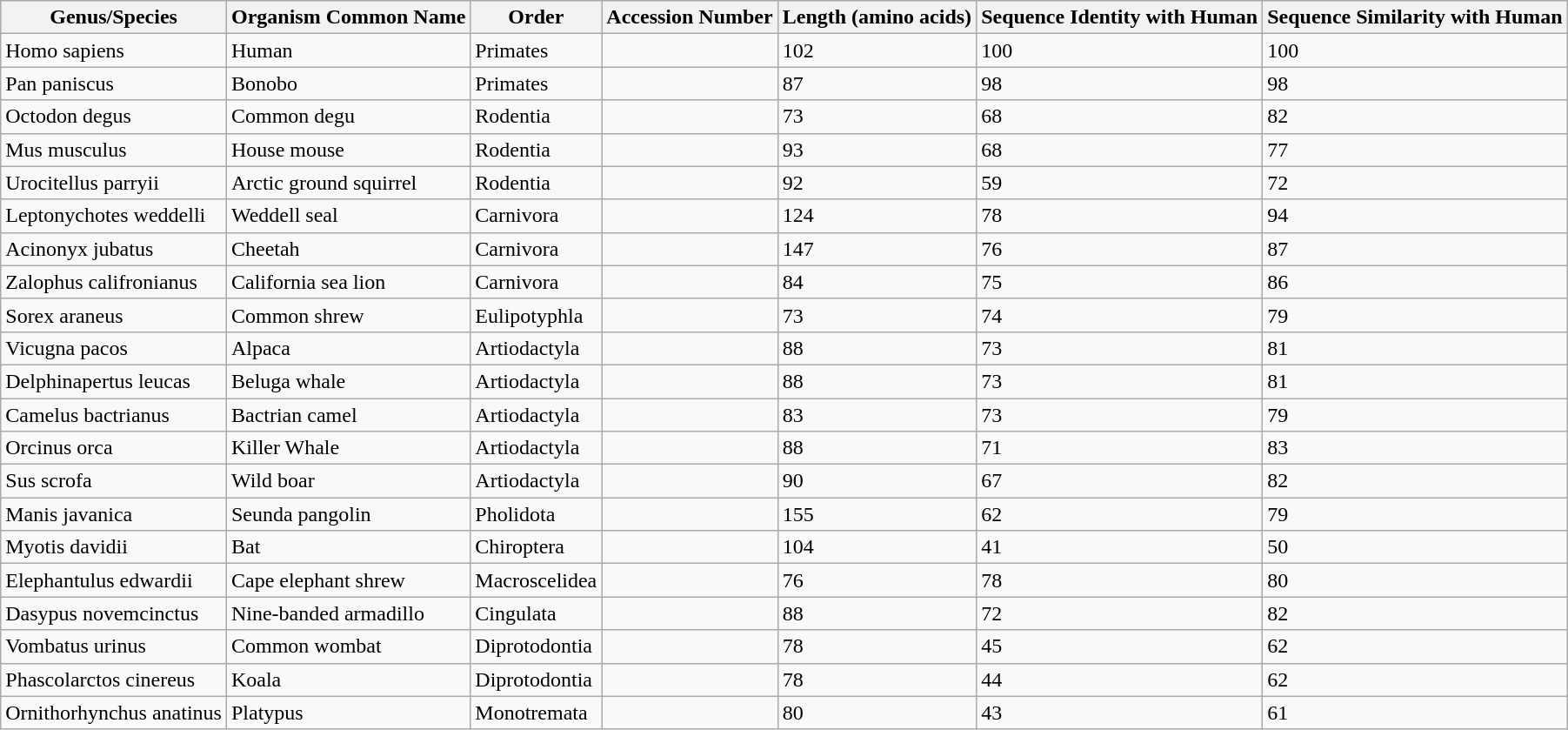<table class="wikitable">
<tr>
<th>Genus/Species</th>
<th>Organism Common Name</th>
<th>Order</th>
<th>Accession Number</th>
<th>Length (amino acids)</th>
<th>Sequence Identity with Human</th>
<th>Sequence Similarity with Human</th>
</tr>
<tr>
<td>Homo sapiens</td>
<td>Human</td>
<td>Primates</td>
<td></td>
<td>102</td>
<td>100</td>
<td>100</td>
</tr>
<tr>
<td>Pan paniscus</td>
<td>Bonobo</td>
<td>Primates</td>
<td></td>
<td>87</td>
<td>98</td>
<td>98</td>
</tr>
<tr>
<td>Octodon degus</td>
<td>Common degu</td>
<td>Rodentia</td>
<td></td>
<td>73</td>
<td>68</td>
<td>82</td>
</tr>
<tr>
<td>Mus musculus</td>
<td>House mouse</td>
<td>Rodentia</td>
<td></td>
<td>93</td>
<td>68</td>
<td>77</td>
</tr>
<tr>
<td>Urocitellus parryii</td>
<td>Arctic ground squirrel</td>
<td>Rodentia</td>
<td></td>
<td>92</td>
<td>59</td>
<td>72</td>
</tr>
<tr>
<td>Leptonychotes weddelli</td>
<td>Weddell seal</td>
<td>Carnivora</td>
<td></td>
<td>124</td>
<td>78</td>
<td>94</td>
</tr>
<tr>
<td>Acinonyx jubatus</td>
<td>Cheetah</td>
<td>Carnivora</td>
<td></td>
<td>147</td>
<td>76</td>
<td>87</td>
</tr>
<tr>
<td>Zalophus califronianus</td>
<td>California sea lion</td>
<td>Carnivora</td>
<td></td>
<td>84</td>
<td>75</td>
<td>86</td>
</tr>
<tr>
<td>Sorex araneus</td>
<td>Common shrew</td>
<td>Eulipotyphla</td>
<td></td>
<td>73</td>
<td>74</td>
<td>79</td>
</tr>
<tr>
<td>Vicugna pacos</td>
<td>Alpaca</td>
<td>Artiodactyla</td>
<td></td>
<td>88</td>
<td>73</td>
<td>81</td>
</tr>
<tr>
<td>Delphinapertus leucas</td>
<td>Beluga whale</td>
<td>Artiodactyla</td>
<td></td>
<td>88</td>
<td>73</td>
<td>81</td>
</tr>
<tr>
<td>Camelus bactrianus</td>
<td>Bactrian camel</td>
<td>Artiodactyla</td>
<td></td>
<td>83</td>
<td>73</td>
<td>79</td>
</tr>
<tr>
<td>Orcinus orca</td>
<td>Killer Whale</td>
<td>Artiodactyla</td>
<td></td>
<td>88</td>
<td>71</td>
<td>83</td>
</tr>
<tr>
<td>Sus scrofa</td>
<td>Wild boar</td>
<td>Artiodactyla</td>
<td></td>
<td>90</td>
<td>67</td>
<td>82</td>
</tr>
<tr>
<td>Manis javanica</td>
<td>Seunda pangolin</td>
<td>Pholidota</td>
<td></td>
<td>155</td>
<td>62</td>
<td>79</td>
</tr>
<tr>
<td>Myotis davidii</td>
<td>Bat</td>
<td>Chiroptera</td>
<td></td>
<td>104</td>
<td>41</td>
<td>50</td>
</tr>
<tr>
<td>Elephantulus edwardii</td>
<td>Cape elephant shrew</td>
<td>Macroscelidea</td>
<td></td>
<td>76</td>
<td>78</td>
<td>80</td>
</tr>
<tr>
<td>Dasypus novemcinctus</td>
<td>Nine-banded armadillo</td>
<td>Cingulata</td>
<td></td>
<td>88</td>
<td>72</td>
<td>82</td>
</tr>
<tr>
<td>Vombatus urinus</td>
<td>Common wombat</td>
<td>Diprotodontia</td>
<td></td>
<td>78</td>
<td>45</td>
<td>62</td>
</tr>
<tr>
<td>Phascolarctos cinereus</td>
<td>Koala</td>
<td>Diprotodontia</td>
<td></td>
<td>78</td>
<td>44</td>
<td>62</td>
</tr>
<tr>
<td>Ornithorhynchus anatinus</td>
<td>Platypus</td>
<td>Monotremata</td>
<td></td>
<td>80</td>
<td>43</td>
<td>61</td>
</tr>
</table>
